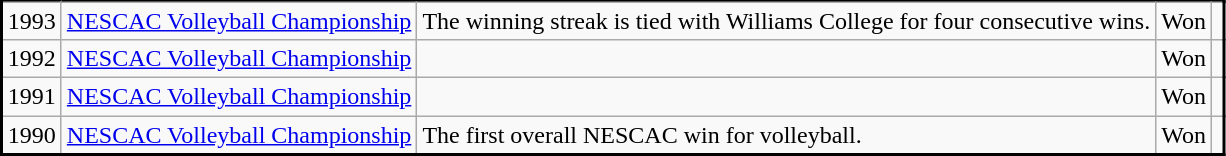<table class="wikitable sortable" style="margin:0.5em 1em 0.5em 0; border:2px #000000 solid; border-collapse:collapse;" style="text-align:center">
<tr>
</tr>
<tr>
<td>1993</td>
<td><a href='#'>NESCAC Volleyball Championship</a></td>
<td>The winning streak is tied with Williams College for four consecutive wins.</td>
<td>Won</td>
<td></td>
</tr>
<tr>
<td>1992</td>
<td><a href='#'>NESCAC Volleyball Championship</a></td>
<td></td>
<td>Won</td>
<td></td>
</tr>
<tr>
<td>1991</td>
<td><a href='#'>NESCAC Volleyball Championship</a></td>
<td></td>
<td>Won</td>
<td></td>
</tr>
<tr>
<td>1990</td>
<td><a href='#'>NESCAC Volleyball Championship</a></td>
<td>The first overall NESCAC win for volleyball.</td>
<td>Won</td>
<td></td>
</tr>
</table>
